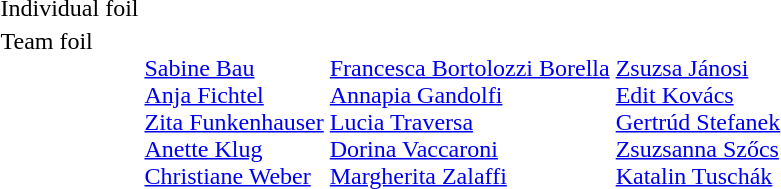<table>
<tr>
<td>Individual foil<br></td>
<td></td>
<td></td>
<td></td>
</tr>
<tr valign="top">
<td>Team foil<br></td>
<td><br><a href='#'>Sabine Bau</a><br><a href='#'>Anja Fichtel</a><br><a href='#'>Zita Funkenhauser</a><br><a href='#'>Anette Klug</a><br> <a href='#'>Christiane Weber</a></td>
<td><br><a href='#'>Francesca Bortolozzi Borella</a><br><a href='#'>Annapia Gandolfi</a><br><a href='#'>Lucia Traversa</a><br><a href='#'>Dorina Vaccaroni</a><br><a href='#'>Margherita Zalaffi</a></td>
<td><br><a href='#'>Zsuzsa Jánosi</a><br><a href='#'>Edit Kovács</a><br><a href='#'>Gertrúd Stefanek</a><br><a href='#'>Zsuzsanna Szőcs</a><br><a href='#'>Katalin Tuschák</a></td>
</tr>
</table>
